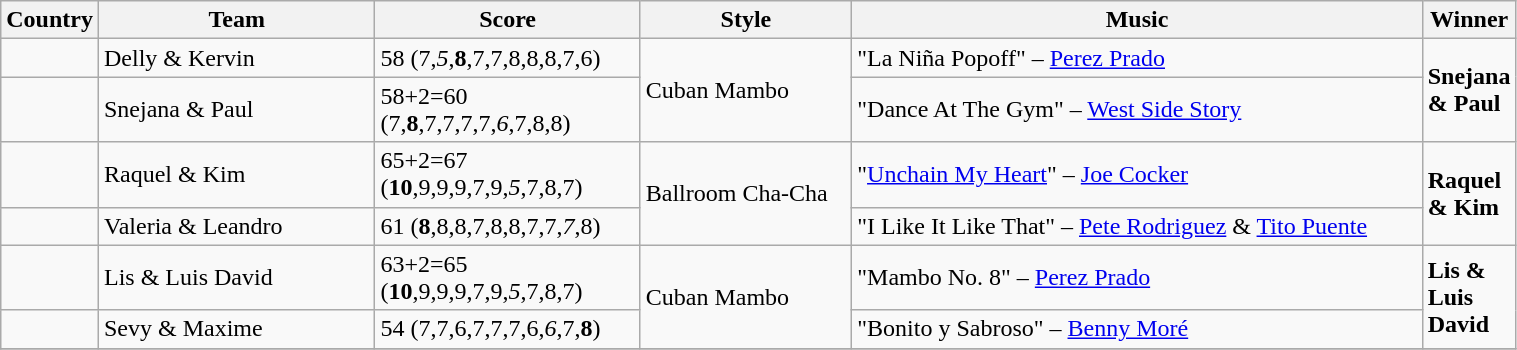<table class="wikitable" style="width:80%">
<tr>
<th style="width:5%;">Country</th>
<th style="width:20%;">Team</th>
<th style="width:18%;">Score</th>
<th style="width:15%;">Style</th>
<th style="width:60%;">Music</th>
<th style="width:30%;">Winner</th>
</tr>
<tr>
<td></td>
<td>Delly & Kervin</td>
<td>58 (7,<em>5</em>,<strong>8</strong>,7,7,8,8,8,7,6)</td>
<td rowspan=2>Cuban Mambo</td>
<td>"La Niña Popoff" – <a href='#'>Perez Prado</a></td>
<td rowspan=2><strong>Snejana & Paul</strong></td>
</tr>
<tr>
<td></td>
<td>Snejana & Paul</td>
<td>58+2=60 (7,<strong>8</strong>,7,7,7,7,<em>6</em>,7,8,8)</td>
<td>"Dance At The Gym" – <a href='#'>West Side Story</a></td>
</tr>
<tr>
<td></td>
<td>Raquel & Kim</td>
<td>65+2=67 (<strong>10</strong>,9,9,9,7,9,<em>5</em>,7,8,7)</td>
<td rowspan=2>Ballroom Cha-Cha</td>
<td>"<a href='#'>Unchain My Heart</a>" – <a href='#'>Joe Cocker</a></td>
<td rowspan=2><strong>Raquel & Kim</strong></td>
</tr>
<tr>
<td></td>
<td>Valeria & Leandro</td>
<td>61 (<strong>8</strong>,8,8,7,8,8,7,7,<em>7</em>,8)</td>
<td>"I Like It Like That" – <a href='#'>Pete Rodriguez</a> & <a href='#'>Tito Puente</a></td>
</tr>
<tr>
<td></td>
<td>Lis & Luis David</td>
<td>63+2=65 (<strong>10</strong>,9,9,9,7,9,<em>5</em>,7,8,7)</td>
<td rowspan=2>Cuban Mambo</td>
<td>"Mambo No. 8" – <a href='#'>Perez Prado</a></td>
<td rowspan=2><strong>Lis & Luis David</strong></td>
</tr>
<tr>
<td></td>
<td>Sevy & Maxime</td>
<td>54 (7,7,6,7,7,7,6,<em>6</em>,7,<strong>8</strong>)</td>
<td>"Bonito y Sabroso" – <a href='#'>Benny Moré</a></td>
</tr>
<tr>
</tr>
</table>
